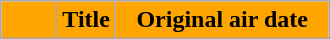<table class=wikitable style="background:#FFFFFF">
<tr>
<th style="background:#FFA500; width:30px"></th>
<th style="background:#FFA500">Title</th>
<th style="background:#FFA500; width:135px">Original air date<br>











</th>
</tr>
</table>
